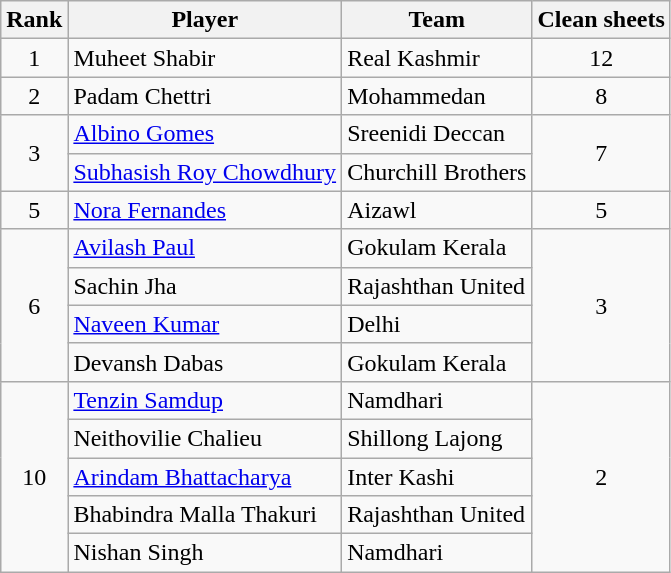<table class="wikitable" style="text-align:"center">
<tr>
<th>Rank</th>
<th>Player</th>
<th>Team</th>
<th>Clean sheets</th>
</tr>
<tr>
<td rowspan="1" align="center">1</td>
<td align="left"> Muheet Shabir</td>
<td align="left">Real Kashmir</td>
<td rowspan="1" align="center">12</td>
</tr>
<tr>
<td rowspan="1" align="center">2</td>
<td align="left"> Padam Chettri</td>
<td align="left">Mohammedan</td>
<td rowspan="1" align="center">8</td>
</tr>
<tr>
<td rowspan="2" align="center">3</td>
<td align="left"> <a href='#'>Albino Gomes</a></td>
<td align="left">Sreenidi Deccan</td>
<td rowspan="2" align="center">7</td>
</tr>
<tr>
<td align="left"> <a href='#'>Subhasish Roy Chowdhury</a></td>
<td align="left">Churchill Brothers</td>
</tr>
<tr>
<td rowspan="1" align="center">5</td>
<td align="left"> <a href='#'>Nora Fernandes</a></td>
<td align="left">Aizawl</td>
<td rowspan="1" align="center">5</td>
</tr>
<tr>
<td rowspan="4" align="center">6</td>
<td align="left"> <a href='#'>Avilash Paul</a></td>
<td align="left">Gokulam Kerala</td>
<td rowspan="4" align="center">3</td>
</tr>
<tr>
<td align="left"> Sachin Jha</td>
<td align="left">Rajashthan United</td>
</tr>
<tr>
<td align="left"> <a href='#'>Naveen Kumar</a></td>
<td align="left">Delhi</td>
</tr>
<tr>
<td align="left"> Devansh Dabas</td>
<td align="left">Gokulam Kerala</td>
</tr>
<tr>
<td rowspan="5" align="center">10</td>
<td align="left"> <a href='#'>Tenzin Samdup</a></td>
<td align="left">Namdhari</td>
<td rowspan="5" align="center">2</td>
</tr>
<tr>
<td align="left"> Neithovilie Chalieu</td>
<td align="left">Shillong Lajong</td>
</tr>
<tr>
<td align="left"> <a href='#'>Arindam Bhattacharya</a></td>
<td align="left">Inter Kashi</td>
</tr>
<tr>
<td align="left"> Bhabindra Malla Thakuri</td>
<td align="left">Rajashthan United</td>
</tr>
<tr>
<td align="left"> Nishan Singh</td>
<td align="left">Namdhari</td>
</tr>
</table>
